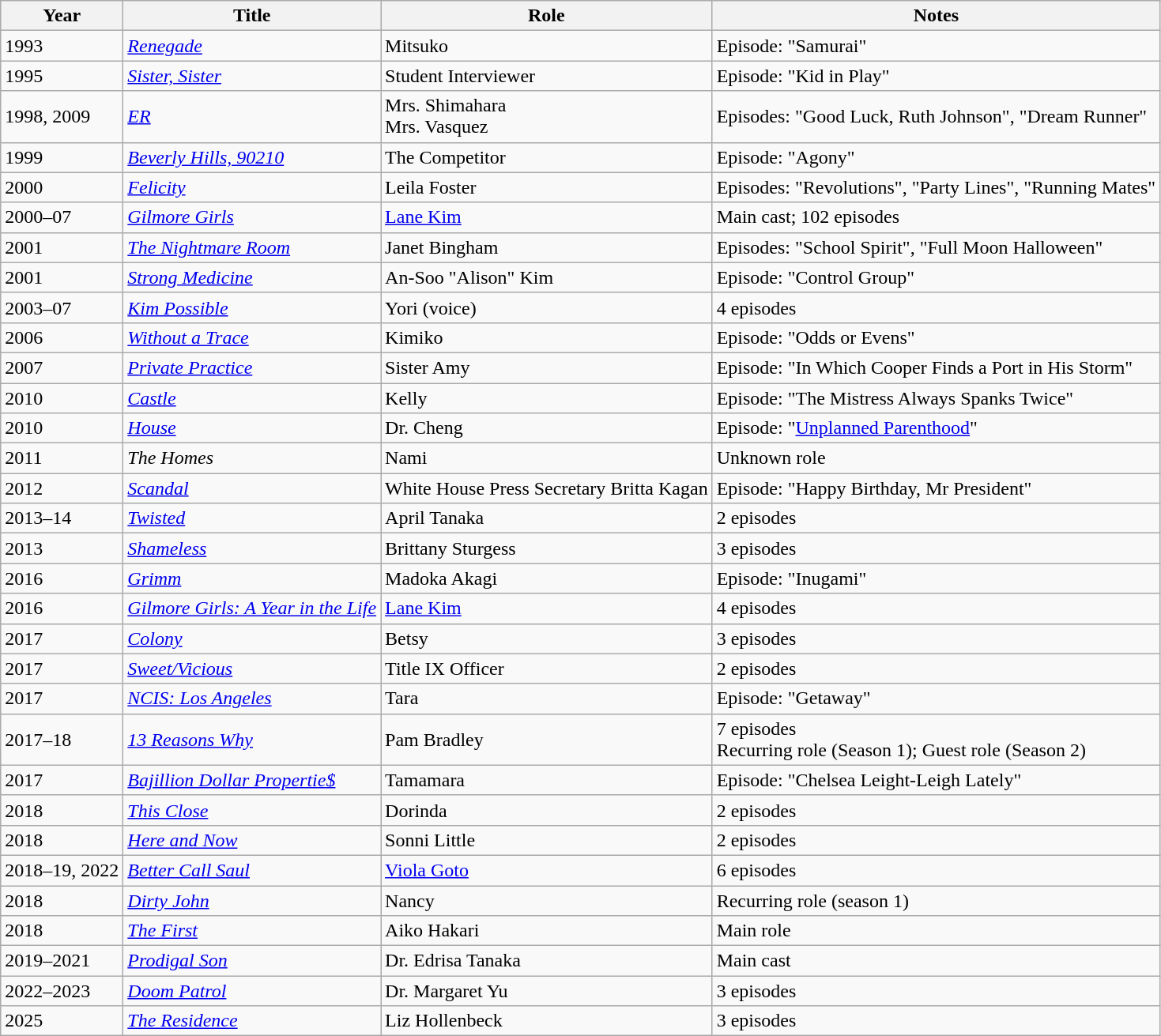<table class="wikitable sortable">
<tr>
<th>Year</th>
<th>Title</th>
<th>Role</th>
<th class="unsortable">Notes</th>
</tr>
<tr>
<td>1993</td>
<td><em><a href='#'>Renegade</a></em></td>
<td>Mitsuko</td>
<td>Episode: "Samurai"</td>
</tr>
<tr>
<td>1995</td>
<td><em><a href='#'>Sister, Sister</a></em></td>
<td>Student Interviewer</td>
<td>Episode: "Kid in Play"</td>
</tr>
<tr>
<td>1998, 2009</td>
<td><em><a href='#'>ER</a></em></td>
<td>Mrs. Shimahara<br>Mrs. Vasquez</td>
<td>Episodes: "Good Luck, Ruth Johnson", "Dream Runner"</td>
</tr>
<tr>
<td>1999</td>
<td><em><a href='#'>Beverly Hills, 90210</a></em></td>
<td>The Competitor</td>
<td>Episode: "Agony"</td>
</tr>
<tr>
<td>2000</td>
<td><em><a href='#'>Felicity</a></em></td>
<td>Leila Foster</td>
<td>Episodes: "Revolutions", "Party Lines", "Running Mates"</td>
</tr>
<tr>
<td>2000–07</td>
<td><em><a href='#'>Gilmore Girls</a></em></td>
<td><a href='#'>Lane Kim</a></td>
<td>Main cast; 102 episodes</td>
</tr>
<tr>
<td>2001</td>
<td><em><a href='#'>The Nightmare Room</a></em></td>
<td>Janet Bingham</td>
<td>Episodes: "School Spirit", "Full Moon Halloween"</td>
</tr>
<tr>
<td>2001</td>
<td><em><a href='#'>Strong Medicine</a></em></td>
<td>An-Soo "Alison" Kim</td>
<td>Episode: "Control Group"</td>
</tr>
<tr>
<td>2003–07</td>
<td><em><a href='#'>Kim Possible</a></em></td>
<td>Yori (voice)</td>
<td>4 episodes</td>
</tr>
<tr>
<td>2006</td>
<td><em><a href='#'>Without a Trace</a></em></td>
<td>Kimiko</td>
<td>Episode: "Odds or Evens"</td>
</tr>
<tr>
<td>2007</td>
<td><em><a href='#'>Private Practice</a></em></td>
<td>Sister Amy</td>
<td>Episode: "In Which Cooper Finds a Port in His Storm"</td>
</tr>
<tr>
<td>2010</td>
<td><em><a href='#'>Castle</a></em></td>
<td>Kelly</td>
<td>Episode: "The Mistress Always Spanks Twice"</td>
</tr>
<tr>
<td>2010</td>
<td><em><a href='#'>House</a></em></td>
<td>Dr. Cheng</td>
<td>Episode: "<a href='#'>Unplanned Parenthood</a>"</td>
</tr>
<tr>
<td>2011</td>
<td><em>The Homes</em></td>
<td>Nami</td>
<td>Unknown role</td>
</tr>
<tr>
<td>2012</td>
<td><em><a href='#'>Scandal</a></em></td>
<td>White House Press Secretary Britta Kagan</td>
<td>Episode: "Happy Birthday, Mr President"</td>
</tr>
<tr>
<td>2013–14</td>
<td><em><a href='#'>Twisted</a></em></td>
<td>April Tanaka</td>
<td>2 episodes</td>
</tr>
<tr>
<td>2013</td>
<td><em><a href='#'>Shameless</a></em></td>
<td>Brittany Sturgess</td>
<td>3 episodes</td>
</tr>
<tr>
<td>2016</td>
<td><em><a href='#'>Grimm</a></em></td>
<td>Madoka Akagi</td>
<td>Episode: "Inugami"</td>
</tr>
<tr>
<td>2016</td>
<td><em><a href='#'>Gilmore Girls: A Year in the Life</a></em></td>
<td><a href='#'>Lane Kim</a></td>
<td>4 episodes</td>
</tr>
<tr>
<td>2017</td>
<td><em><a href='#'>Colony</a></em></td>
<td>Betsy</td>
<td>3 episodes</td>
</tr>
<tr>
<td>2017</td>
<td><em><a href='#'>Sweet/Vicious</a></em></td>
<td>Title IX Officer</td>
<td>2 episodes</td>
</tr>
<tr>
<td>2017</td>
<td><em><a href='#'>NCIS: Los Angeles</a></em></td>
<td>Tara</td>
<td>Episode: "Getaway"</td>
</tr>
<tr>
<td>2017–18</td>
<td><em><a href='#'>13 Reasons Why</a></em></td>
<td>Pam Bradley</td>
<td>7 episodes <br> Recurring role (Season 1); Guest role (Season 2)</td>
</tr>
<tr>
<td>2017</td>
<td><em><a href='#'>Bajillion Dollar Propertie$</a></em></td>
<td>Tamamara</td>
<td>Episode: "Chelsea Leight-Leigh Lately"</td>
</tr>
<tr>
<td>2018</td>
<td><em><a href='#'>This Close</a></em></td>
<td>Dorinda</td>
<td>2 episodes</td>
</tr>
<tr>
<td>2018</td>
<td><em><a href='#'>Here and Now</a></em></td>
<td>Sonni Little</td>
<td>2 episodes</td>
</tr>
<tr>
<td>2018–19, 2022</td>
<td><em><a href='#'>Better Call Saul</a></em></td>
<td><a href='#'>Viola Goto</a></td>
<td>6 episodes</td>
</tr>
<tr>
<td>2018</td>
<td><em><a href='#'>Dirty John</a></em></td>
<td>Nancy</td>
<td>Recurring role (season 1)</td>
</tr>
<tr>
<td>2018</td>
<td><em><a href='#'>The First</a></em></td>
<td>Aiko Hakari</td>
<td>Main role</td>
</tr>
<tr>
<td>2019–2021</td>
<td><em><a href='#'>Prodigal Son</a></em></td>
<td>Dr. Edrisa Tanaka</td>
<td>Main cast</td>
</tr>
<tr>
<td>2022–2023</td>
<td><em><a href='#'>Doom Patrol</a></em></td>
<td>Dr. Margaret Yu</td>
<td>3 episodes</td>
</tr>
<tr>
<td>2025</td>
<td><em><a href='#'>The Residence</a></em></td>
<td>Liz Hollenbeck</td>
<td>3 episodes</td>
</tr>
</table>
